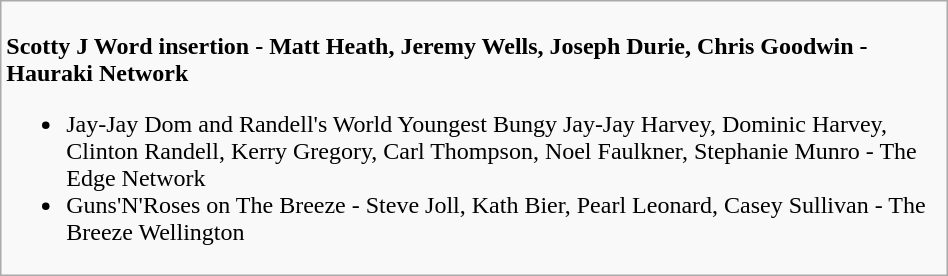<table class=wikitable width="50%">
<tr>
<td valign="top" width="50%"><br>
<strong>Scotty J Word insertion - Matt Heath, Jeremy Wells, Joseph Durie, Chris Goodwin - Hauraki Network</strong><ul><li>Jay-Jay Dom and Randell's World Youngest Bungy Jay-Jay Harvey, Dominic Harvey, Clinton Randell, Kerry Gregory, Carl Thompson, Noel Faulkner, Stephanie Munro - The Edge Network</li><li>Guns'N'Roses on The Breeze - Steve Joll, Kath Bier, Pearl Leonard, Casey Sullivan - The Breeze Wellington</li></ul></td>
</tr>
</table>
